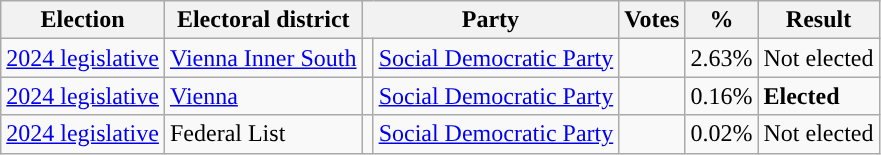<table class="wikitable" style="text-align:left;">
<tr>
<th scope=col>Election</th>
<th scope=col>Electoral district</th>
<th scope=col colspan="2">Party</th>
<th scope=col>Votes</th>
<th scope=col>%</th>
<th scope=col>Result</th>
</tr>
<tr>
<td><a href='#'>2024 legislative</a></td>
<td><a href='#'>Vienna Inner South</a></td>
<td style="background:"></td>
<td><a href='#'>Social Democratic Party</a></td>
<td align=right></td>
<td align=right>2.63%</td>
<td>Not elected</td>
</tr>
<tr>
<td><a href='#'>2024 legislative</a></td>
<td><a href='#'>Vienna</a></td>
<td style="background:"></td>
<td><a href='#'>Social Democratic Party</a></td>
<td align=right></td>
<td align=right>0.16%</td>
<td><strong>Elected</strong></td>
</tr>
<tr>
<td><a href='#'>2024 legislative</a></td>
<td>Federal List</td>
<td style="background:"></td>
<td><a href='#'>Social Democratic Party</a></td>
<td align=right></td>
<td align=right>0.02%</td>
<td>Not elected</td>
</tr>
</table>
